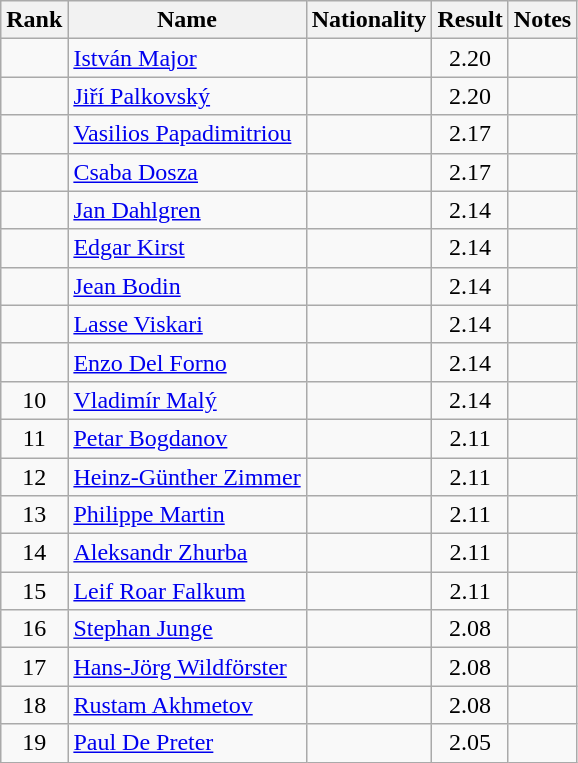<table class="wikitable sortable" style="text-align:center">
<tr>
<th>Rank</th>
<th>Name</th>
<th>Nationality</th>
<th>Result</th>
<th>Notes</th>
</tr>
<tr>
<td></td>
<td align="left"><a href='#'>István Major</a></td>
<td align=left></td>
<td>2.20</td>
<td></td>
</tr>
<tr>
<td></td>
<td align="left"><a href='#'>Jiří Palkovský</a></td>
<td align=left></td>
<td>2.20</td>
<td></td>
</tr>
<tr>
<td></td>
<td align="left"><a href='#'>Vasilios Papadimitriou</a></td>
<td align=left></td>
<td>2.17</td>
<td></td>
</tr>
<tr>
<td></td>
<td align="left"><a href='#'>Csaba Dosza</a></td>
<td align=left></td>
<td>2.17</td>
<td></td>
</tr>
<tr>
<td></td>
<td align="left"><a href='#'>Jan Dahlgren</a></td>
<td align=left></td>
<td>2.14</td>
<td></td>
</tr>
<tr>
<td></td>
<td align="left"><a href='#'>Edgar Kirst</a></td>
<td align=left></td>
<td>2.14</td>
<td></td>
</tr>
<tr>
<td></td>
<td align="left"><a href='#'>Jean Bodin</a></td>
<td align=left></td>
<td>2.14</td>
<td></td>
</tr>
<tr>
<td></td>
<td align="left"><a href='#'>Lasse Viskari</a></td>
<td align=left></td>
<td>2.14</td>
<td></td>
</tr>
<tr>
<td></td>
<td align="left"><a href='#'>Enzo Del Forno</a></td>
<td align=left></td>
<td>2.14</td>
<td></td>
</tr>
<tr>
<td>10</td>
<td align="left"><a href='#'>Vladimír Malý</a></td>
<td align=left></td>
<td>2.14</td>
<td></td>
</tr>
<tr>
<td>11</td>
<td align="left"><a href='#'>Petar Bogdanov</a></td>
<td align=left></td>
<td>2.11</td>
<td></td>
</tr>
<tr>
<td>12</td>
<td align="left"><a href='#'>Heinz-Günther Zimmer</a></td>
<td align=left></td>
<td>2.11</td>
<td></td>
</tr>
<tr>
<td>13</td>
<td align="left"><a href='#'>Philippe Martin</a></td>
<td align=left></td>
<td>2.11</td>
<td></td>
</tr>
<tr>
<td>14</td>
<td align="left"><a href='#'>Aleksandr Zhurba</a></td>
<td align=left></td>
<td>2.11</td>
<td></td>
</tr>
<tr>
<td>15</td>
<td align="left"><a href='#'>Leif Roar Falkum</a></td>
<td align=left></td>
<td>2.11</td>
<td></td>
</tr>
<tr>
<td>16</td>
<td align="left"><a href='#'>Stephan Junge</a></td>
<td align=left></td>
<td>2.08</td>
<td></td>
</tr>
<tr>
<td>17</td>
<td align="left"><a href='#'>Hans-Jörg Wildförster</a></td>
<td align=left></td>
<td>2.08</td>
<td></td>
</tr>
<tr>
<td>18</td>
<td align="left"><a href='#'>Rustam Akhmetov</a></td>
<td align=left></td>
<td>2.08</td>
<td></td>
</tr>
<tr>
<td>19</td>
<td align="left"><a href='#'>Paul De Preter</a></td>
<td align=left></td>
<td>2.05</td>
<td></td>
</tr>
</table>
